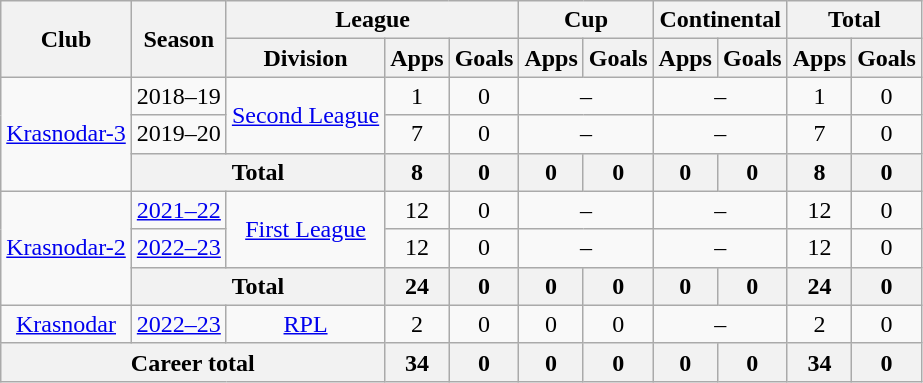<table class="wikitable" style="text-align: center;">
<tr>
<th rowspan=2>Club</th>
<th rowspan=2>Season</th>
<th colspan=3>League</th>
<th colspan=2>Cup</th>
<th colspan=2>Continental</th>
<th colspan=2>Total</th>
</tr>
<tr>
<th>Division</th>
<th>Apps</th>
<th>Goals</th>
<th>Apps</th>
<th>Goals</th>
<th>Apps</th>
<th>Goals</th>
<th>Apps</th>
<th>Goals</th>
</tr>
<tr>
<td rowspan="3"><a href='#'>Krasnodar-3</a></td>
<td>2018–19</td>
<td rowspan="2"><a href='#'>Second League</a></td>
<td>1</td>
<td>0</td>
<td colspan=2>–</td>
<td colspan=2>–</td>
<td>1</td>
<td>0</td>
</tr>
<tr>
<td>2019–20</td>
<td>7</td>
<td>0</td>
<td colspan=2>–</td>
<td colspan=2>–</td>
<td>7</td>
<td>0</td>
</tr>
<tr>
<th colspan=2>Total</th>
<th>8</th>
<th>0</th>
<th>0</th>
<th>0</th>
<th>0</th>
<th>0</th>
<th>8</th>
<th>0</th>
</tr>
<tr>
<td rowspan="3"><a href='#'>Krasnodar-2</a></td>
<td><a href='#'>2021–22</a></td>
<td rowspan="2"><a href='#'>First League</a></td>
<td>12</td>
<td>0</td>
<td colspan=2>–</td>
<td colspan=2>–</td>
<td>12</td>
<td>0</td>
</tr>
<tr>
<td><a href='#'>2022–23</a></td>
<td>12</td>
<td>0</td>
<td colspan=2>–</td>
<td colspan=2>–</td>
<td>12</td>
<td>0</td>
</tr>
<tr>
<th colspan=2>Total</th>
<th>24</th>
<th>0</th>
<th>0</th>
<th>0</th>
<th>0</th>
<th>0</th>
<th>24</th>
<th>0</th>
</tr>
<tr>
<td><a href='#'>Krasnodar</a></td>
<td><a href='#'>2022–23</a></td>
<td><a href='#'>RPL</a></td>
<td>2</td>
<td>0</td>
<td>0</td>
<td>0</td>
<td colspan=2>–</td>
<td>2</td>
<td>0</td>
</tr>
<tr>
<th colspan=3>Career total</th>
<th>34</th>
<th>0</th>
<th>0</th>
<th>0</th>
<th>0</th>
<th>0</th>
<th>34</th>
<th>0</th>
</tr>
</table>
